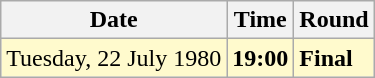<table class="wikitable">
<tr>
<th>Date</th>
<th>Time</th>
<th>Round</th>
</tr>
<tr style=background:lemonchiffon>
<td>Tuesday, 22 July 1980</td>
<td><strong>19:00</strong></td>
<td><strong>Final</strong></td>
</tr>
</table>
